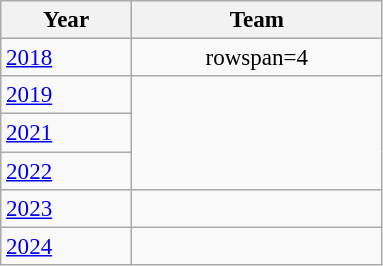<table class=wikitable style="text-align:center; font-size:96%; ">
<tr>
<th width=80>Year</th>
<th width=160>Team</th>
</tr>
<tr>
<td align=left> <a href='#'>2018</a></td>
<td>rowspan=4 </td>
</tr>
<tr>
<td align=left> <a href='#'>2019</a></td>
</tr>
<tr>
<td align=left> <a href='#'>2021</a></td>
</tr>
<tr>
<td align=left> <a href='#'>2022</a></td>
</tr>
<tr>
<td align=left> <a href='#'>2023</a></td>
<td align=left></td>
</tr>
<tr>
<td align=left> <a href='#'>2024</a></td>
<td align=left></td>
</tr>
</table>
